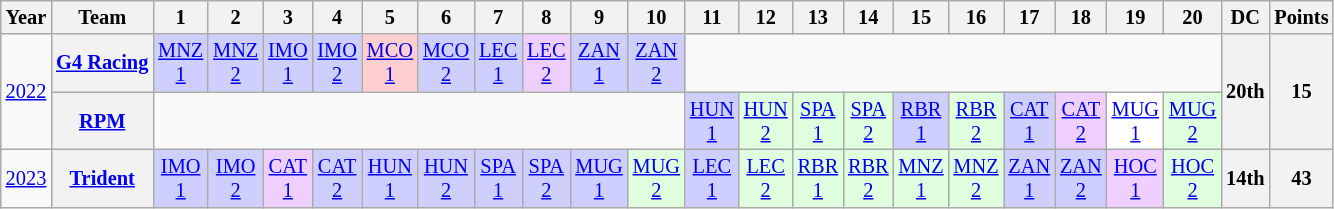<table class="wikitable" style="text-align:center; font-size:85%">
<tr>
<th>Year</th>
<th>Team</th>
<th>1</th>
<th>2</th>
<th>3</th>
<th>4</th>
<th>5</th>
<th>6</th>
<th>7</th>
<th>8</th>
<th>9</th>
<th>10</th>
<th>11</th>
<th>12</th>
<th>13</th>
<th>14</th>
<th>15</th>
<th>16</th>
<th>17</th>
<th>18</th>
<th>19</th>
<th>20</th>
<th>DC</th>
<th>Points</th>
</tr>
<tr>
<td rowspan="2"><a href='#'>2022</a></td>
<th nowrap><a href='#'>G4 Racing</a></th>
<td style="background:#CFCFFF;"><a href='#'>MNZ<br>1</a><br></td>
<td style="background:#CFCFFF;"><a href='#'>MNZ<br>2</a><br></td>
<td style="background:#CFCFFF;"><a href='#'>IMO<br>1</a><br></td>
<td style="background:#CFCFFF;"><a href='#'>IMO<br>2</a><br></td>
<td style="background:#FFCFCF;"><a href='#'>MCO<br>1</a><br></td>
<td style="background:#CFCFFF;"><a href='#'>MCO<br>2</a><br></td>
<td style="background:#CFCFFF;"><a href='#'>LEC<br>1</a><br></td>
<td style="background:#EFCFFF;"><a href='#'>LEC<br>2</a><br></td>
<td style="background:#CFCFFF;"><a href='#'>ZAN<br>1</a><br></td>
<td style="background:#CFCFFF;"><a href='#'>ZAN<br>2</a><br></td>
<td colspan=10></td>
<th rowspan="2">20th</th>
<th rowspan="2">15</th>
</tr>
<tr>
<th nowrap><a href='#'>RPM</a></th>
<td colspan=10></td>
<td style="background:#CFCFFF;"><a href='#'>HUN<br>1</a><br></td>
<td style="background:#DFFFDF;"><a href='#'>HUN<br>2</a><br></td>
<td style="background:#DFFFDF;"><a href='#'>SPA<br>1</a><br></td>
<td style="background:#DFFFDF;"><a href='#'>SPA<br>2</a><br></td>
<td style="background:#CFCFFF;"><a href='#'>RBR<br>1</a><br></td>
<td style="background:#DFFFDF;"><a href='#'>RBR<br>2</a><br></td>
<td style="background:#CFCFFF;"><a href='#'>CAT<br>1</a><br></td>
<td style="background:#EFCFFF;"><a href='#'>CAT<br>2</a><br></td>
<td style="background:#FFFFFF;"><a href='#'>MUG<br>1</a><br></td>
<td style="background:#DFFFDF;"><a href='#'>MUG<br>2</a><br></td>
</tr>
<tr>
<td><a href='#'>2023</a></td>
<th nowrap><a href='#'>Trident</a></th>
<td style="background:#CFCFFF;"><a href='#'>IMO<br>1</a><br></td>
<td style="background:#CFCFFF;"><a href='#'>IMO<br>2</a><br></td>
<td style="background:#EFCFFF;"><a href='#'>CAT<br>1</a><br></td>
<td style="background:#CFCFFF;"><a href='#'>CAT<br>2</a><br></td>
<td style="background:#CFCFFF;"><a href='#'>HUN<br>1</a><br></td>
<td style="background:#CFCFFF;"><a href='#'>HUN<br>2</a><br></td>
<td style="background:#CFCFFF;"><a href='#'>SPA<br>1</a><br></td>
<td style="background:#CFCFFF;"><a href='#'>SPA<br>2</a><br></td>
<td style="background:#CFCFFF;"><a href='#'>MUG<br>1</a><br></td>
<td style="background:#DFFFDF;"><a href='#'>MUG<br>2</a><br></td>
<td style="background:#CFCFFF;"><a href='#'>LEC<br>1</a><br></td>
<td style="background:#DFFFDF;"><a href='#'>LEC<br>2</a><br></td>
<td style="background:#DFFFDF;"><a href='#'>RBR<br>1</a><br></td>
<td style="background:#DFFFDF;"><a href='#'>RBR<br>2</a><br></td>
<td style="background:#DFFFDF;"><a href='#'>MNZ<br>1</a><br></td>
<td style="background:#DFFFDF;"><a href='#'>MNZ<br>2</a><br></td>
<td style="background:#CFCFFF;"><a href='#'>ZAN<br>1</a><br></td>
<td style="background:#CFCFFF;"><a href='#'>ZAN<br>2</a><br></td>
<td style="background:#EFCFFF;"><a href='#'>HOC<br>1</a><br></td>
<td style="background:#DFFFDF;"><a href='#'>HOC<br>2</a><br></td>
<th>14th</th>
<th>43</th>
</tr>
</table>
